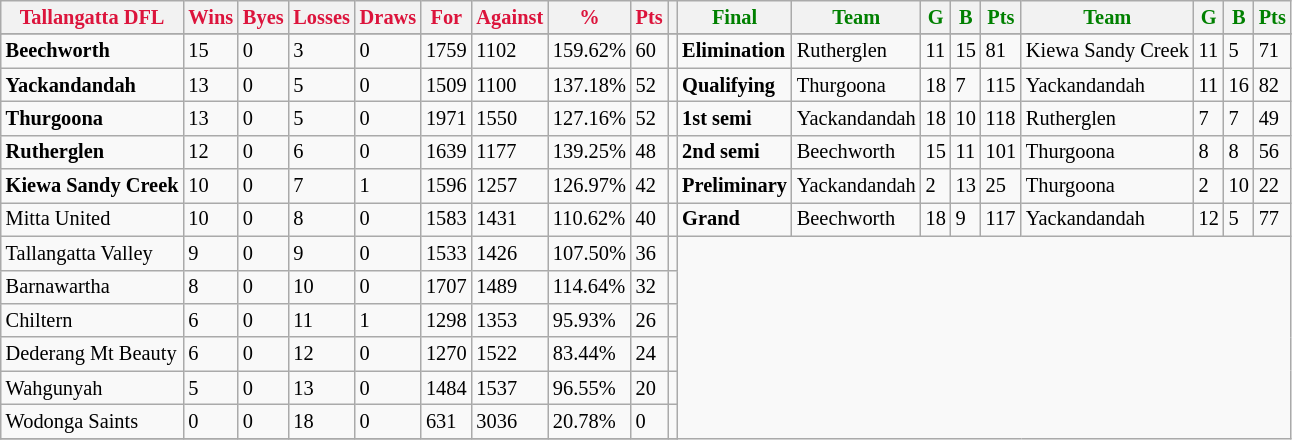<table style="font-size: 85%; text-align: left;" class="wikitable">
<tr>
<th style="color:crimson">Tallangatta  DFL</th>
<th style="color:crimson">Wins</th>
<th style="color:crimson">Byes</th>
<th style="color:crimson">Losses</th>
<th style="color:crimson">Draws</th>
<th style="color:crimson">For</th>
<th style="color:crimson">Against</th>
<th style="color:crimson">%</th>
<th style="color:crimson">Pts</th>
<th></th>
<th style="color:green">Final</th>
<th style="color:green">Team</th>
<th style="color:green">G</th>
<th style="color:green">B</th>
<th style="color:green">Pts</th>
<th style="color:green">Team</th>
<th style="color:green">G</th>
<th style="color:green">B</th>
<th style="color:green">Pts</th>
</tr>
<tr>
</tr>
<tr>
</tr>
<tr>
<td><strong>	Beechworth	</strong></td>
<td>15</td>
<td>0</td>
<td>3</td>
<td>0</td>
<td>1759</td>
<td>1102</td>
<td>159.62%</td>
<td>60</td>
<td></td>
<td><strong>Elimination</strong></td>
<td>Rutherglen</td>
<td>11</td>
<td>15</td>
<td>81</td>
<td>Kiewa Sandy Creek</td>
<td>11</td>
<td>5</td>
<td>71</td>
</tr>
<tr>
<td><strong>	Yackandandah	</strong></td>
<td>13</td>
<td>0</td>
<td>5</td>
<td>0</td>
<td>1509</td>
<td>1100</td>
<td>137.18%</td>
<td>52</td>
<td></td>
<td><strong>Qualifying</strong></td>
<td>Thurgoona</td>
<td>18</td>
<td>7</td>
<td>115</td>
<td>Yackandandah</td>
<td>11</td>
<td>16</td>
<td>82</td>
</tr>
<tr>
<td><strong>	Thurgoona	</strong></td>
<td>13</td>
<td>0</td>
<td>5</td>
<td>0</td>
<td>1971</td>
<td>1550</td>
<td>127.16%</td>
<td>52</td>
<td></td>
<td><strong>1st semi</strong></td>
<td>Yackandandah</td>
<td>18</td>
<td>10</td>
<td>118</td>
<td>Rutherglen</td>
<td>7</td>
<td>7</td>
<td>49</td>
</tr>
<tr>
<td><strong>	Rutherglen	</strong></td>
<td>12</td>
<td>0</td>
<td>6</td>
<td>0</td>
<td>1639</td>
<td>1177</td>
<td>139.25%</td>
<td>48</td>
<td></td>
<td><strong>2nd semi</strong></td>
<td>Beechworth</td>
<td>15</td>
<td>11</td>
<td>101</td>
<td>Thurgoona</td>
<td>8</td>
<td>8</td>
<td>56</td>
</tr>
<tr>
<td><strong>	Kiewa Sandy Creek	</strong></td>
<td>10</td>
<td>0</td>
<td>7</td>
<td>1</td>
<td>1596</td>
<td>1257</td>
<td>126.97%</td>
<td>42</td>
<td></td>
<td><strong>Preliminary</strong></td>
<td>Yackandandah</td>
<td>2</td>
<td>13</td>
<td>25</td>
<td>Thurgoona</td>
<td>2</td>
<td>10</td>
<td>22</td>
</tr>
<tr>
<td>Mitta United</td>
<td>10</td>
<td>0</td>
<td>8</td>
<td>0</td>
<td>1583</td>
<td>1431</td>
<td>110.62%</td>
<td>40</td>
<td></td>
<td><strong>Grand</strong></td>
<td>Beechworth</td>
<td>18</td>
<td>9</td>
<td>117</td>
<td>Yackandandah</td>
<td>12</td>
<td>5</td>
<td>77</td>
</tr>
<tr>
<td>Tallangatta Valley</td>
<td>9</td>
<td>0</td>
<td>9</td>
<td>0</td>
<td>1533</td>
<td>1426</td>
<td>107.50%</td>
<td>36</td>
<td></td>
</tr>
<tr>
<td>Barnawartha</td>
<td>8</td>
<td>0</td>
<td>10</td>
<td>0</td>
<td>1707</td>
<td>1489</td>
<td>114.64%</td>
<td>32</td>
<td></td>
</tr>
<tr>
<td>Chiltern</td>
<td>6</td>
<td>0</td>
<td>11</td>
<td>1</td>
<td>1298</td>
<td>1353</td>
<td>95.93%</td>
<td>26</td>
<td></td>
</tr>
<tr>
<td>Dederang Mt Beauty</td>
<td>6</td>
<td>0</td>
<td>12</td>
<td>0</td>
<td>1270</td>
<td>1522</td>
<td>83.44%</td>
<td>24</td>
<td></td>
</tr>
<tr>
<td>Wahgunyah</td>
<td>5</td>
<td>0</td>
<td>13</td>
<td>0</td>
<td>1484</td>
<td>1537</td>
<td>96.55%</td>
<td>20</td>
<td></td>
</tr>
<tr>
<td>Wodonga Saints</td>
<td>0</td>
<td>0</td>
<td>18</td>
<td>0</td>
<td>631</td>
<td>3036</td>
<td>20.78%</td>
<td>0</td>
<td></td>
</tr>
<tr>
</tr>
</table>
